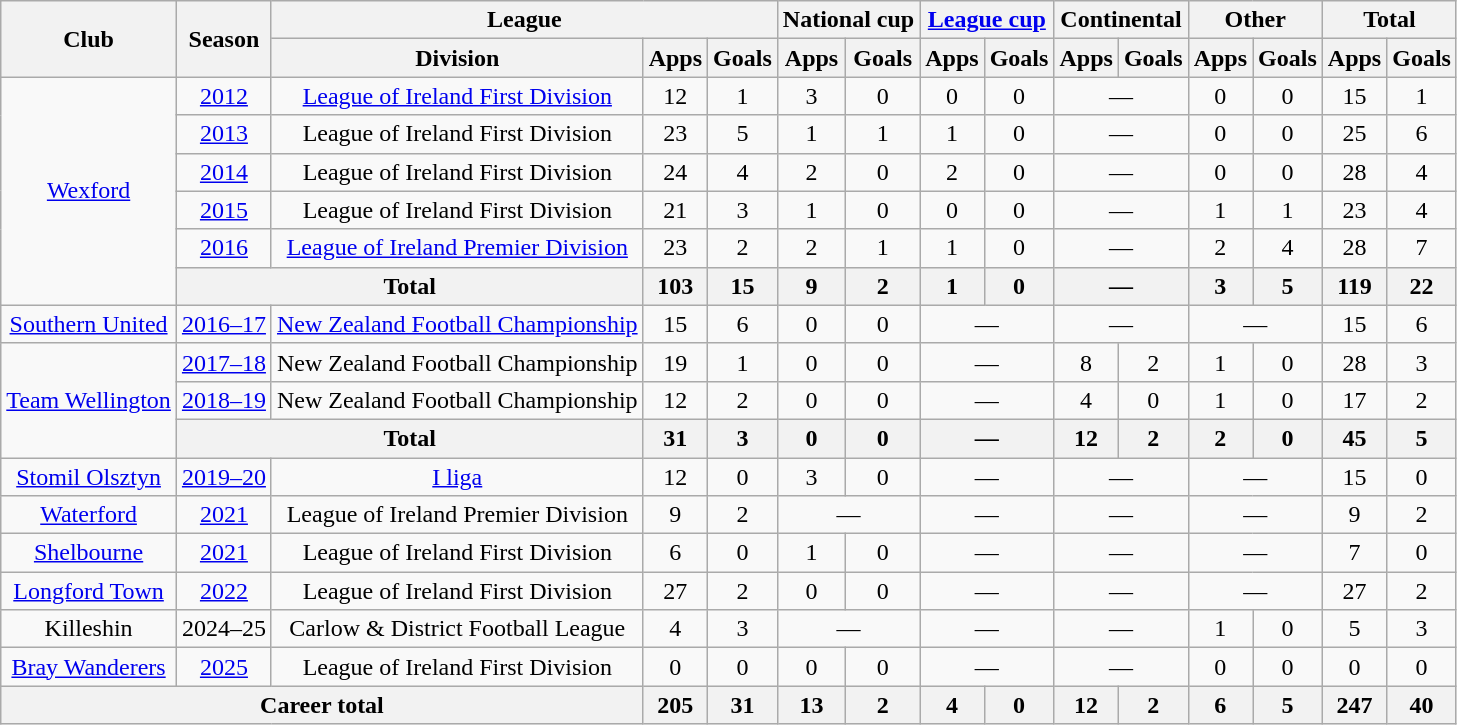<table class=wikitable style=text-align:center>
<tr>
<th rowspan="2">Club</th>
<th rowspan="2">Season</th>
<th colspan="3">League</th>
<th colspan="2">National cup</th>
<th colspan="2"><a href='#'>League cup</a></th>
<th colspan="2">Continental</th>
<th colspan="2">Other</th>
<th colspan="2">Total</th>
</tr>
<tr>
<th>Division</th>
<th>Apps</th>
<th>Goals</th>
<th>Apps</th>
<th>Goals</th>
<th>Apps</th>
<th>Goals</th>
<th>Apps</th>
<th>Goals</th>
<th>Apps</th>
<th>Goals</th>
<th>Apps</th>
<th>Goals</th>
</tr>
<tr>
<td rowspan="6"><a href='#'>Wexford</a></td>
<td><a href='#'>2012</a></td>
<td><a href='#'>League of Ireland First Division</a></td>
<td>12</td>
<td>1</td>
<td>3</td>
<td>0</td>
<td>0</td>
<td>0</td>
<td colspan="2">—</td>
<td>0</td>
<td>0</td>
<td>15</td>
<td>1</td>
</tr>
<tr>
<td><a href='#'>2013</a></td>
<td>League of Ireland First Division</td>
<td>23</td>
<td>5</td>
<td>1</td>
<td>1</td>
<td>1</td>
<td>0</td>
<td colspan="2">—</td>
<td>0</td>
<td>0</td>
<td>25</td>
<td>6</td>
</tr>
<tr>
<td><a href='#'>2014</a></td>
<td>League of Ireland First Division</td>
<td>24</td>
<td>4</td>
<td>2</td>
<td>0</td>
<td>2</td>
<td>0</td>
<td colspan="2">—</td>
<td>0</td>
<td>0</td>
<td>28</td>
<td>4</td>
</tr>
<tr>
<td><a href='#'>2015</a></td>
<td>League of Ireland First Division</td>
<td>21</td>
<td>3</td>
<td>1</td>
<td>0</td>
<td>0</td>
<td>0</td>
<td colspan="2">—</td>
<td>1</td>
<td>1</td>
<td>23</td>
<td>4</td>
</tr>
<tr>
<td><a href='#'>2016</a></td>
<td><a href='#'>League of Ireland Premier Division</a></td>
<td>23</td>
<td>2</td>
<td>2</td>
<td>1</td>
<td>1</td>
<td>0</td>
<td colspan="2">—</td>
<td>2</td>
<td>4</td>
<td>28</td>
<td>7</td>
</tr>
<tr>
<th colspan="2">Total</th>
<th>103</th>
<th>15</th>
<th>9</th>
<th>2</th>
<th>1</th>
<th>0</th>
<th colspan="2">—</th>
<th>3</th>
<th>5</th>
<th>119</th>
<th>22</th>
</tr>
<tr>
<td><a href='#'>Southern United</a></td>
<td><a href='#'>2016–17</a></td>
<td><a href='#'>New Zealand Football Championship</a></td>
<td>15</td>
<td>6</td>
<td>0</td>
<td>0</td>
<td colspan="2">—</td>
<td colspan="2">—</td>
<td colspan="2">—</td>
<td>15</td>
<td>6</td>
</tr>
<tr>
<td rowspan="3"><a href='#'>Team Wellington</a></td>
<td><a href='#'>2017–18</a></td>
<td>New Zealand Football Championship</td>
<td>19</td>
<td>1</td>
<td>0</td>
<td>0</td>
<td colspan="2">—</td>
<td>8</td>
<td>2</td>
<td>1</td>
<td>0</td>
<td>28</td>
<td>3</td>
</tr>
<tr>
<td><a href='#'>2018–19</a></td>
<td>New Zealand Football Championship</td>
<td>12</td>
<td>2</td>
<td>0</td>
<td>0</td>
<td colspan="2">—</td>
<td>4</td>
<td>0</td>
<td>1</td>
<td>0</td>
<td>17</td>
<td>2</td>
</tr>
<tr>
<th colspan="2">Total</th>
<th>31</th>
<th>3</th>
<th>0</th>
<th>0</th>
<th colspan="2">—</th>
<th>12</th>
<th>2</th>
<th>2</th>
<th>0</th>
<th>45</th>
<th>5</th>
</tr>
<tr>
<td><a href='#'>Stomil Olsztyn</a></td>
<td><a href='#'>2019–20</a></td>
<td><a href='#'>I liga</a></td>
<td>12</td>
<td>0</td>
<td>3</td>
<td>0</td>
<td colspan="2">—</td>
<td colspan="2">—</td>
<td colspan="2">—</td>
<td>15</td>
<td>0</td>
</tr>
<tr>
<td><a href='#'>Waterford</a></td>
<td><a href='#'>2021</a></td>
<td>League of Ireland Premier Division</td>
<td>9</td>
<td>2</td>
<td colspan="2">—</td>
<td colspan="2">—</td>
<td colspan="2">—</td>
<td colspan="2">—</td>
<td>9</td>
<td>2</td>
</tr>
<tr>
<td><a href='#'>Shelbourne</a></td>
<td><a href='#'>2021</a></td>
<td>League of Ireland First Division</td>
<td>6</td>
<td>0</td>
<td>1</td>
<td>0</td>
<td colspan="2">—</td>
<td colspan="2">—</td>
<td colspan="2">—</td>
<td>7</td>
<td>0</td>
</tr>
<tr>
<td><a href='#'>Longford Town</a></td>
<td><a href='#'>2022</a></td>
<td>League of Ireland First Division</td>
<td>27</td>
<td>2</td>
<td>0</td>
<td>0</td>
<td colspan="2">—</td>
<td colspan="2">—</td>
<td colspan="2">—</td>
<td>27</td>
<td>2</td>
</tr>
<tr>
<td>Killeshin</td>
<td>2024–25</td>
<td>Carlow & District Football League</td>
<td>4</td>
<td>3</td>
<td colspan="2">—</td>
<td colspan="2">—</td>
<td colspan="2">—</td>
<td>1</td>
<td>0</td>
<td>5</td>
<td>3</td>
</tr>
<tr>
<td><a href='#'>Bray Wanderers</a></td>
<td><a href='#'>2025</a></td>
<td>League of Ireland First Division</td>
<td>0</td>
<td>0</td>
<td>0</td>
<td>0</td>
<td colspan="2">—</td>
<td colspan="2">—</td>
<td>0</td>
<td>0</td>
<td>0</td>
<td>0</td>
</tr>
<tr>
<th colspan="3">Career total</th>
<th>205</th>
<th>31</th>
<th>13</th>
<th>2</th>
<th>4</th>
<th>0</th>
<th>12</th>
<th>2</th>
<th>6</th>
<th>5</th>
<th>247</th>
<th>40</th>
</tr>
</table>
